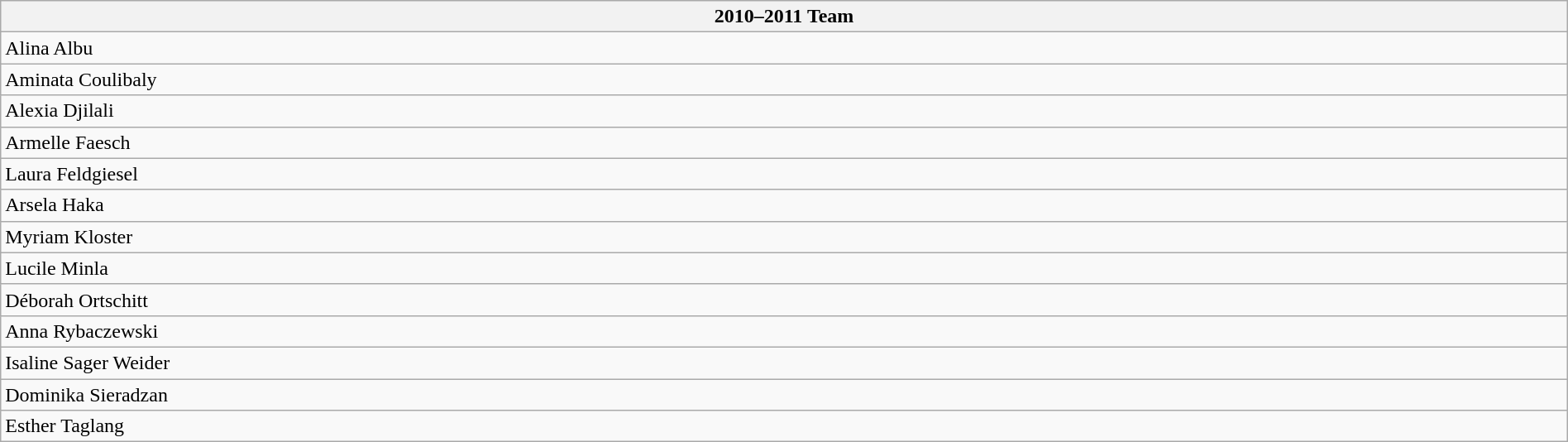<table class="wikitable collapsible collapsed" style="width:100%;">
<tr>
<th colspan=1><strong>2010–2011 Team</strong></th>
</tr>
<tr>
<td> Alina Albu</td>
</tr>
<tr>
<td> Aminata Coulibaly</td>
</tr>
<tr>
<td> Alexia Djilali</td>
</tr>
<tr>
<td> Armelle Faesch</td>
</tr>
<tr>
<td> Laura Feldgiesel</td>
</tr>
<tr>
<td> Arsela Haka</td>
</tr>
<tr>
<td> Myriam Kloster</td>
</tr>
<tr>
<td> Lucile Minla</td>
</tr>
<tr>
<td> Déborah Ortschitt</td>
</tr>
<tr>
<td> Anna Rybaczewski</td>
</tr>
<tr>
<td> Isaline Sager Weider</td>
</tr>
<tr>
<td> Dominika Sieradzan</td>
</tr>
<tr>
<td> Esther Taglang</td>
</tr>
</table>
